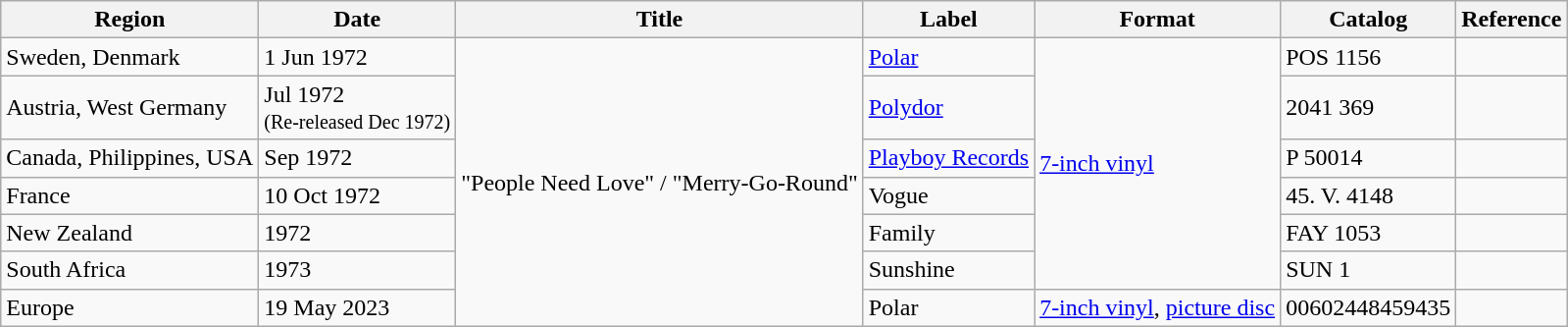<table class="wikitable">
<tr>
<th>Region</th>
<th>Date</th>
<th>Title</th>
<th>Label</th>
<th>Format</th>
<th>Catalog</th>
<th>Reference</th>
</tr>
<tr>
<td>Sweden, Denmark</td>
<td>1 Jun 1972</td>
<td rowspan="7">"People Need Love" / "Merry-Go-Round"</td>
<td><a href='#'>Polar</a></td>
<td rowspan="6"><a href='#'>7-inch vinyl</a></td>
<td>POS 1156</td>
<td></td>
</tr>
<tr>
<td>Austria, West Germany</td>
<td>Jul 1972<br><small>(Re-released Dec 1972)</small></td>
<td><a href='#'>Polydor</a></td>
<td>2041 369</td>
<td></td>
</tr>
<tr>
<td>Canada, Philippines, USA</td>
<td>Sep 1972</td>
<td><a href='#'>Playboy Records</a></td>
<td>P 50014</td>
<td></td>
</tr>
<tr>
<td>France</td>
<td>10 Oct 1972</td>
<td>Vogue</td>
<td>45. V. 4148</td>
<td></td>
</tr>
<tr>
<td>New Zealand</td>
<td>1972</td>
<td>Family</td>
<td>FAY 1053</td>
<td></td>
</tr>
<tr>
<td>South Africa</td>
<td>1973</td>
<td>Sunshine</td>
<td>SUN 1</td>
<td></td>
</tr>
<tr>
<td>Europe</td>
<td>19 May 2023</td>
<td>Polar</td>
<td><a href='#'>7-inch vinyl</a>, <a href='#'>picture disc</a></td>
<td>00602448459435</td>
<td></td>
</tr>
</table>
